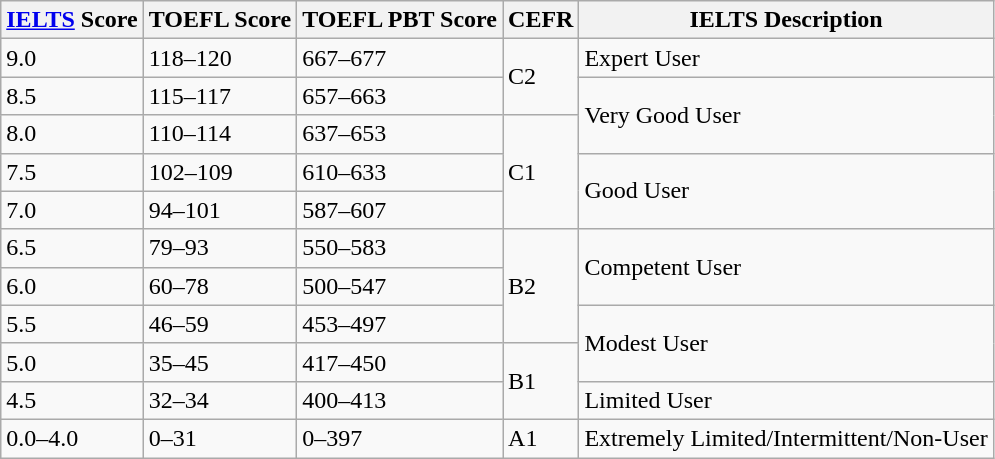<table class="wikitable">
<tr>
<th><a href='#'>IELTS</a> Score</th>
<th>TOEFL Score</th>
<th>TOEFL PBT Score</th>
<th>CEFR</th>
<th>IELTS Description</th>
</tr>
<tr>
<td>9.0</td>
<td>118–120</td>
<td>667–677</td>
<td rowspan="2">C2</td>
<td>Expert User</td>
</tr>
<tr>
<td>8.5</td>
<td>115–117</td>
<td>657–663</td>
<td rowspan=2>Very Good User</td>
</tr>
<tr>
<td>8.0</td>
<td>110–114</td>
<td>637–653</td>
<td rowspan="3">C1</td>
</tr>
<tr>
<td>7.5</td>
<td>102–109</td>
<td>610–633</td>
<td rowspan=2>Good User</td>
</tr>
<tr>
<td>7.0</td>
<td>94–101</td>
<td>587–607</td>
</tr>
<tr>
<td>6.5</td>
<td>79–93</td>
<td>550–583</td>
<td rowspan="3">B2</td>
<td rowspan=2>Competent User</td>
</tr>
<tr>
<td>6.0</td>
<td>60–78</td>
<td>500–547</td>
</tr>
<tr>
<td>5.5</td>
<td>46–59</td>
<td>453–497</td>
<td rowspan=2>Modest User</td>
</tr>
<tr>
<td>5.0</td>
<td>35–45</td>
<td>417–450</td>
<td rowspan="2">B1</td>
</tr>
<tr>
<td>4.5</td>
<td>32–34</td>
<td>400–413</td>
<td>Limited User</td>
</tr>
<tr>
<td>0.0–4.0</td>
<td>0–31</td>
<td>0–397</td>
<td>A1</td>
<td>Extremely Limited/Intermittent/Non-User</td>
</tr>
</table>
